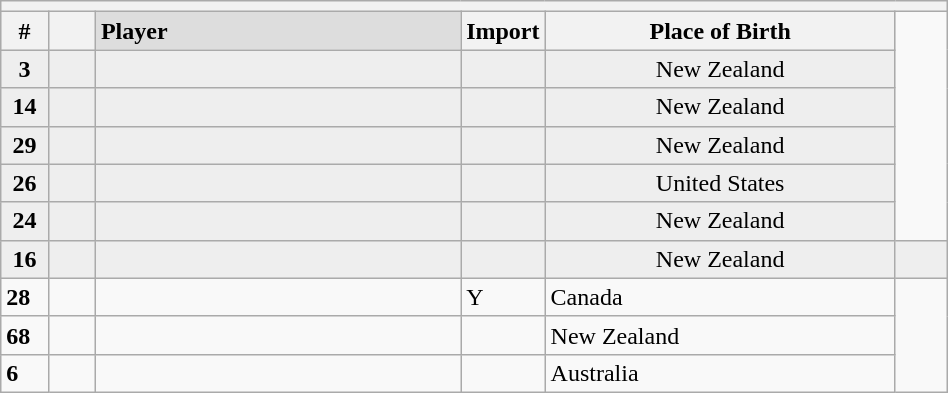<table class="wikitable sortable" width="50%">
<tr>
<th colspan="6"></th>
</tr>
<tr bgcolor="#dddddd">
<th width="5%">#</th>
<th width="5%"></th>
<td align="left!!width=10%"><strong>Player</strong></td>
<th width="8%">Import</th>
<th width="37%">Place of Birth</th>
</tr>
<tr bgcolor="#eeeeee">
<td align="center"><strong>3</strong></td>
<td align="center"></td>
<td></td>
<td align="center"></td>
<td align="center">New Zealand</td>
</tr>
<tr bgcolor="#eeeeee">
<td align="center"><strong>14</strong></td>
<td align="center"></td>
<td></td>
<td align="center"></td>
<td align="center">New Zealand</td>
</tr>
<tr bgcolor="#eeeeee">
<td align="center"><strong>29</strong></td>
<td align="center"></td>
<td></td>
<td align="center"></td>
<td align="center">New Zealand</td>
</tr>
<tr bgcolor="#eeeeee">
<td align="center"><strong>26</strong></td>
<td align="center"></td>
<td></td>
<td align="center"></td>
<td align="center">United States</td>
</tr>
<tr bgcolor="#eeeeee">
<td align="center"><strong>24</strong></td>
<td align="center"></td>
<td></td>
<td align="center"></td>
<td align="center">New Zealand</td>
</tr>
<tr bgcolor="#eeeeee">
<td align="center"><strong>16</strong></td>
<td align="center"></td>
<td></td>
<td align="center"></td>
<td align="center">New Zealand</td>
<td></td>
</tr>
<tr>
<td><strong>28</strong></td>
<td></td>
<td></td>
<td>Y</td>
<td>Canada</td>
</tr>
<tr>
<td><strong>68</strong></td>
<td></td>
<td></td>
<td></td>
<td>New Zealand</td>
</tr>
<tr>
<td><strong>6</strong></td>
<td></td>
<td></td>
<td></td>
<td>Australia</td>
</tr>
</table>
